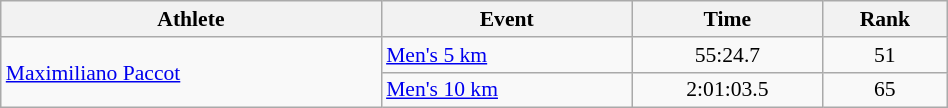<table class="wikitable" style="text-align:center; font-size:90%; width:50%;">
<tr>
<th>Athlete</th>
<th>Event</th>
<th>Time</th>
<th>Rank</th>
</tr>
<tr>
<td align=left rowspan=2><a href='#'>Maximiliano Paccot</a></td>
<td align=left><a href='#'>Men's 5 km</a></td>
<td>55:24.7</td>
<td>51</td>
</tr>
<tr>
<td align=left><a href='#'>Men's 10 km</a></td>
<td>2:01:03.5</td>
<td>65</td>
</tr>
</table>
